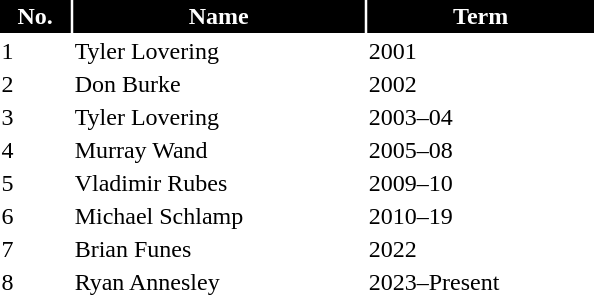<table class="toccolours" style="width:25em">
<tr>
<th style="background:#000000;color:white;border:#000000 1px solid">No.</th>
<th style="background:#000000;color:white;border:#000000 1px solid">Name</th>
<th style="background:#000000;color:white;border:#000000 1px solid">Term</th>
</tr>
<tr>
<td>1</td>
<td> Tyler Lovering</td>
<td>2001</td>
</tr>
<tr>
<td>2</td>
<td> Don Burke</td>
<td>2002</td>
</tr>
<tr>
<td>3</td>
<td> Tyler Lovering</td>
<td>2003–04</td>
</tr>
<tr>
<td>4</td>
<td> Murray Wand</td>
<td>2005–08</td>
</tr>
<tr>
<td>5</td>
<td> Vladimir Rubes</td>
<td>2009–10</td>
</tr>
<tr>
<td>6</td>
<td> Michael Schlamp</td>
<td>2010–19</td>
</tr>
<tr>
<td>7</td>
<td> Brian Funes</td>
<td>2022</td>
</tr>
<tr>
<td>8</td>
<td> Ryan Annesley</td>
<td>2023–Present</td>
</tr>
<tr>
</tr>
</table>
